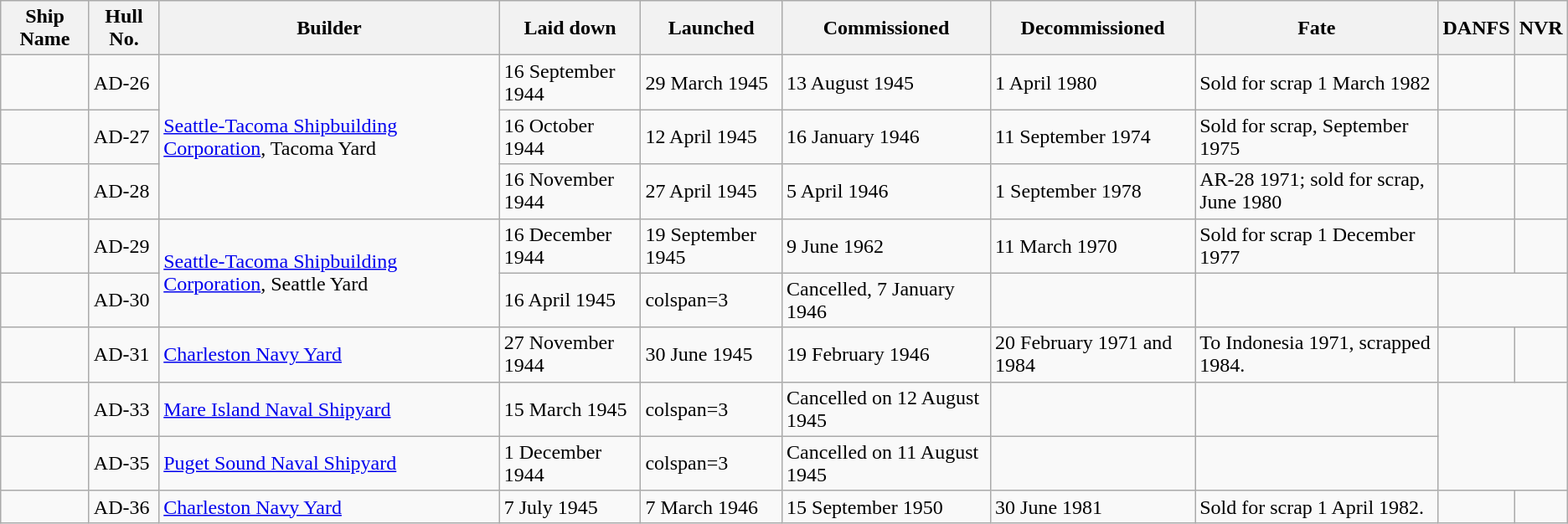<table class="sortable wikitable">
<tr>
<th>Ship Name</th>
<th>Hull No.</th>
<th>Builder</th>
<th>Laid down</th>
<th>Launched</th>
<th>Commissioned</th>
<th>Decommissioned</th>
<th>Fate</th>
<th>DANFS</th>
<th>NVR</th>
</tr>
<tr>
<td></td>
<td>AD-26</td>
<td rowspan=3><a href='#'>Seattle-Tacoma Shipbuilding Corporation</a>, Tacoma Yard</td>
<td>16 September 1944</td>
<td>29 March 1945</td>
<td>13 August 1945</td>
<td>1 April 1980</td>
<td>Sold for scrap 1 March 1982</td>
<td></td>
<td></td>
</tr>
<tr>
<td></td>
<td>AD-27</td>
<td>16 October 1944</td>
<td>12 April 1945</td>
<td>16 January 1946</td>
<td>11 September 1974</td>
<td>Sold for scrap, September 1975</td>
<td></td>
<td></td>
</tr>
<tr>
<td></td>
<td>AD-28</td>
<td>16 November 1944</td>
<td>27 April 1945</td>
<td>5 April 1946</td>
<td>1 September 1978</td>
<td>AR-28 1971; sold for scrap, June 1980</td>
<td></td>
<td></td>
</tr>
<tr>
<td></td>
<td>AD-29</td>
<td rowspan=2><a href='#'>Seattle-Tacoma Shipbuilding Corporation</a>, Seattle Yard</td>
<td>16 December 1944</td>
<td>19 September 1945</td>
<td>9 June 1962</td>
<td>11 March 1970</td>
<td>Sold for scrap 1 December 1977</td>
<td></td>
<td></td>
</tr>
<tr>
<td></td>
<td>AD-30</td>
<td>16 April 1945</td>
<td>colspan=3 </td>
<td>Cancelled, 7 January 1946</td>
<td></td>
<td></td>
</tr>
<tr>
<td></td>
<td>AD-31</td>
<td><a href='#'>Charleston Navy Yard</a></td>
<td>27 November 1944</td>
<td>30 June 1945</td>
<td>19 February 1946</td>
<td>20 February 1971 and 1984</td>
<td>To Indonesia 1971, scrapped 1984.</td>
<td></td>
<td></td>
</tr>
<tr>
<td></td>
<td>AD-33</td>
<td><a href='#'>Mare Island Naval Shipyard</a></td>
<td>15 March 1945</td>
<td>colspan=3 </td>
<td>Cancelled on 12 August 1945</td>
<td></td>
<td></td>
</tr>
<tr>
<td></td>
<td>AD-35</td>
<td><a href='#'>Puget Sound Naval Shipyard</a></td>
<td>1 December 1944</td>
<td>colspan=3 </td>
<td>Cancelled on 11 August 1945</td>
<td></td>
<td></td>
</tr>
<tr>
<td></td>
<td>AD-36</td>
<td><a href='#'>Charleston Navy Yard</a></td>
<td>7 July 1945</td>
<td>7 March 1946</td>
<td>15 September 1950</td>
<td>30 June 1981</td>
<td>Sold for scrap 1 April 1982.</td>
<td></td>
<td></td>
</tr>
</table>
